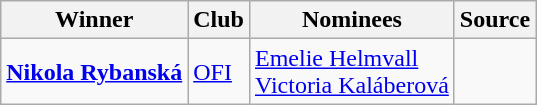<table class="wikitable" style="margin-right: 0;">
<tr text-align:center;">
<th>Winner</th>
<th>Club</th>
<th>Nominees</th>
<th>Source</th>
</tr>
<tr>
<td> <strong><a href='#'>Nikola Rybanská</a></strong></td>
<td><a href='#'>OFI</a></td>
<td> <a href='#'>Emelie Helmvall</a><br> <a href='#'>Victoria Kaláberová</a></td>
<td></td>
</tr>
</table>
